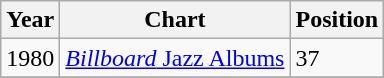<table class="wikitable">
<tr>
<th>Year</th>
<th>Chart</th>
<th>Position</th>
</tr>
<tr>
<td>1980</td>
<td><a href='#'><em>Billboard</em> Jazz Albums</a></td>
<td>37</td>
</tr>
<tr>
</tr>
</table>
